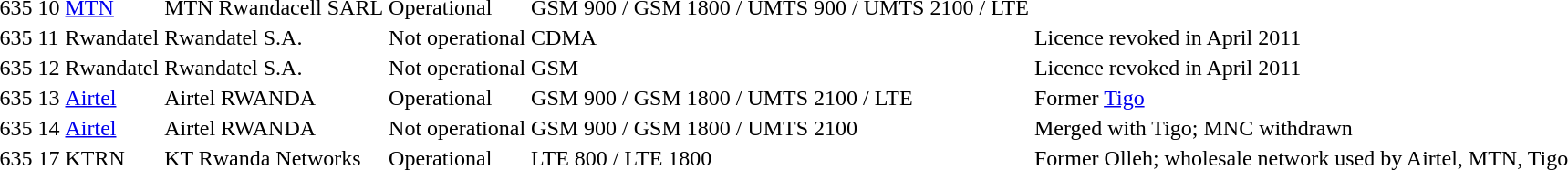<table>
<tr>
<td>635</td>
<td>10</td>
<td><a href='#'>MTN</a></td>
<td>MTN Rwandacell SARL</td>
<td>Operational</td>
<td>GSM 900 / GSM 1800 / UMTS 900 / UMTS 2100 / LTE</td>
<td></td>
</tr>
<tr>
<td>635</td>
<td>11</td>
<td>Rwandatel</td>
<td>Rwandatel S.A.</td>
<td>Not operational</td>
<td>CDMA</td>
<td>Licence revoked in April 2011</td>
</tr>
<tr>
<td>635</td>
<td>12</td>
<td>Rwandatel</td>
<td>Rwandatel S.A.</td>
<td>Not operational</td>
<td>GSM</td>
<td>Licence revoked in April 2011</td>
</tr>
<tr>
<td>635</td>
<td>13</td>
<td><a href='#'>Airtel</a></td>
<td>Airtel RWANDA</td>
<td>Operational</td>
<td>GSM 900 / GSM 1800 / UMTS 2100 / LTE</td>
<td>Former <a href='#'>Tigo</a></td>
</tr>
<tr>
<td>635</td>
<td>14</td>
<td><a href='#'>Airtel</a></td>
<td>Airtel RWANDA</td>
<td>Not operational</td>
<td>GSM 900 / GSM 1800 / UMTS 2100</td>
<td>Merged with Tigo; MNC withdrawn</td>
</tr>
<tr>
<td>635</td>
<td>17</td>
<td>KTRN</td>
<td>KT Rwanda Networks</td>
<td>Operational</td>
<td>LTE 800 / LTE 1800</td>
<td>Former Olleh; wholesale network used by Airtel, MTN, Tigo</td>
</tr>
</table>
